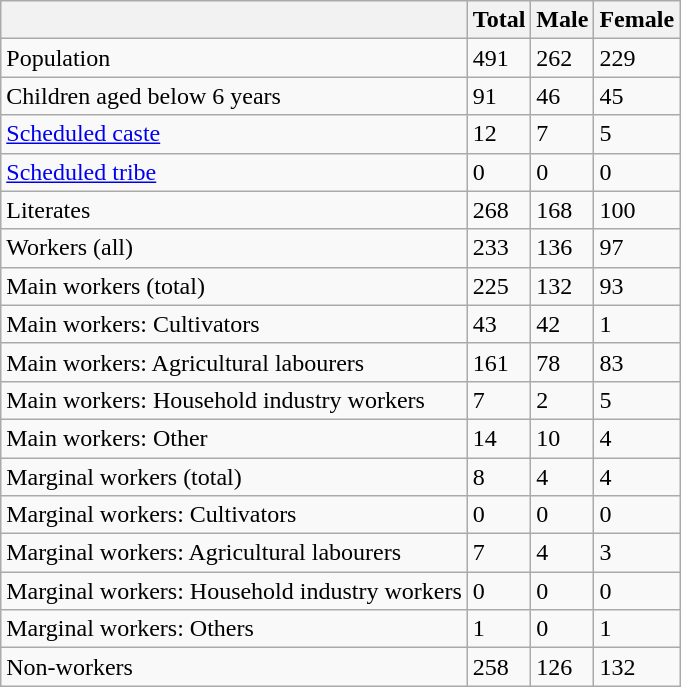<table class="wikitable sortable">
<tr>
<th></th>
<th>Total</th>
<th>Male</th>
<th>Female</th>
</tr>
<tr>
<td>Population</td>
<td>491</td>
<td>262</td>
<td>229</td>
</tr>
<tr>
<td>Children aged below 6 years</td>
<td>91</td>
<td>46</td>
<td>45</td>
</tr>
<tr>
<td><a href='#'>Scheduled caste</a></td>
<td>12</td>
<td>7</td>
<td>5</td>
</tr>
<tr>
<td><a href='#'>Scheduled tribe</a></td>
<td>0</td>
<td>0</td>
<td>0</td>
</tr>
<tr>
<td>Literates</td>
<td>268</td>
<td>168</td>
<td>100</td>
</tr>
<tr>
<td>Workers (all)</td>
<td>233</td>
<td>136</td>
<td>97</td>
</tr>
<tr>
<td>Main workers (total)</td>
<td>225</td>
<td>132</td>
<td>93</td>
</tr>
<tr>
<td>Main workers: Cultivators</td>
<td>43</td>
<td>42</td>
<td>1</td>
</tr>
<tr>
<td>Main workers: Agricultural labourers</td>
<td>161</td>
<td>78</td>
<td>83</td>
</tr>
<tr>
<td>Main workers: Household industry workers</td>
<td>7</td>
<td>2</td>
<td>5</td>
</tr>
<tr>
<td>Main workers: Other</td>
<td>14</td>
<td>10</td>
<td>4</td>
</tr>
<tr>
<td>Marginal workers (total)</td>
<td>8</td>
<td>4</td>
<td>4</td>
</tr>
<tr>
<td>Marginal workers: Cultivators</td>
<td>0</td>
<td>0</td>
<td>0</td>
</tr>
<tr>
<td>Marginal workers: Agricultural labourers</td>
<td>7</td>
<td>4</td>
<td>3</td>
</tr>
<tr>
<td>Marginal workers: Household industry workers</td>
<td>0</td>
<td>0</td>
<td>0</td>
</tr>
<tr>
<td>Marginal workers: Others</td>
<td>1</td>
<td>0</td>
<td>1</td>
</tr>
<tr>
<td>Non-workers</td>
<td>258</td>
<td>126</td>
<td>132</td>
</tr>
</table>
